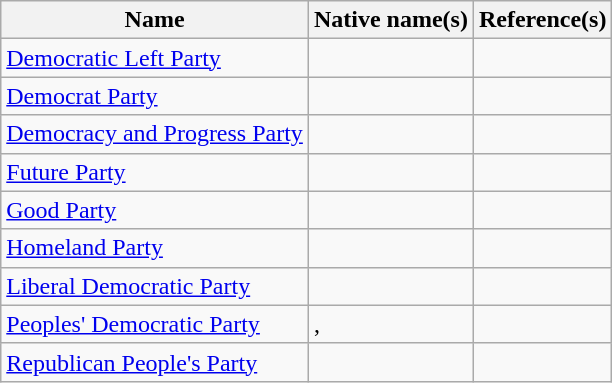<table class="wikitable">
<tr>
<th>Name</th>
<th>Native name(s)</th>
<th>Reference(s)</th>
</tr>
<tr>
<td><a href='#'>Democratic Left Party</a></td>
<td></td>
<td></td>
</tr>
<tr>
<td><a href='#'>Democrat Party</a></td>
<td></td>
<td></td>
</tr>
<tr>
<td><a href='#'>Democracy and Progress Party</a></td>
<td></td>
<td></td>
</tr>
<tr>
<td><a href='#'>Future Party</a></td>
<td></td>
<td></td>
</tr>
<tr>
<td><a href='#'>Good Party</a></td>
<td></td>
<td></td>
</tr>
<tr>
<td><a href='#'>Homeland Party</a></td>
<td></td>
<td></td>
</tr>
<tr>
<td><a href='#'>Liberal Democratic Party</a></td>
<td></td>
<td></td>
</tr>
<tr>
<td><a href='#'>Peoples' Democratic Party</a></td>
<td>, </td>
<td></td>
</tr>
<tr>
<td><a href='#'>Republican People's Party</a></td>
<td></td>
<td></td>
</tr>
</table>
